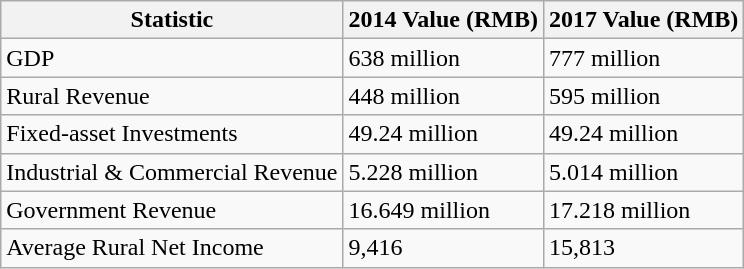<table class="wikitable">
<tr>
<th>Statistic</th>
<th>2014 Value (RMB)</th>
<th>2017 Value (RMB)</th>
</tr>
<tr>
<td>GDP</td>
<td>638 million</td>
<td>777 million</td>
</tr>
<tr>
<td>Rural Revenue</td>
<td>448 million</td>
<td>595 million</td>
</tr>
<tr>
<td>Fixed-asset Investments</td>
<td>49.24 million</td>
<td>49.24 million</td>
</tr>
<tr>
<td>Industrial & Commercial Revenue</td>
<td>5.228 million</td>
<td>5.014 million</td>
</tr>
<tr>
<td>Government Revenue</td>
<td>16.649 million</td>
<td>17.218 million</td>
</tr>
<tr>
<td>Average Rural Net Income</td>
<td>9,416</td>
<td>15,813</td>
</tr>
</table>
